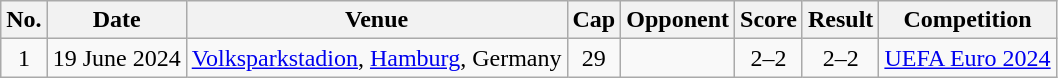<table class="wikitable sortable">
<tr>
<th>No.</th>
<th>Date</th>
<th>Venue</th>
<th>Cap</th>
<th>Opponent</th>
<th>Score</th>
<th>Result</th>
<th>Competition</th>
</tr>
<tr>
<td align=center>1</td>
<td>19 June 2024</td>
<td><a href='#'>Volksparkstadion</a>, <a href='#'>Hamburg</a>, Germany</td>
<td align=center>29</td>
<td></td>
<td align=center>2–2</td>
<td align=center>2–2</td>
<td><a href='#'>UEFA Euro 2024</a></td>
</tr>
</table>
